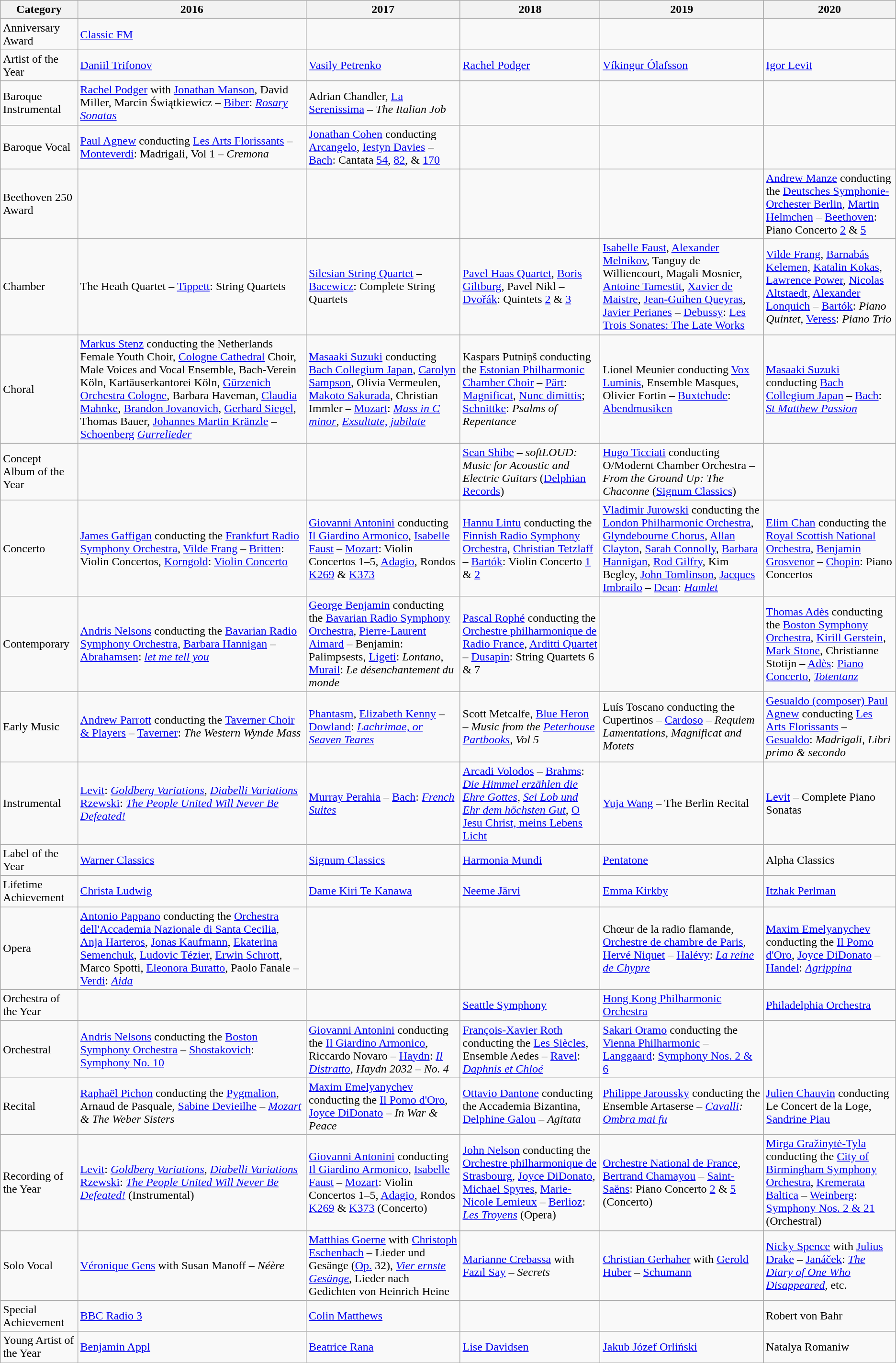<table class="wikitable sortable">
<tr>
<th>Category</th>
<th>2016</th>
<th>2017</th>
<th>2018</th>
<th>2019</th>
<th>2020</th>
</tr>
<tr>
<td>Anniversary Award</td>
<td><a href='#'>Classic FM</a></td>
<td></td>
<td></td>
<td></td>
<td></td>
</tr>
<tr>
<td>Artist of the Year</td>
<td><a href='#'>Daniil Trifonov</a></td>
<td><a href='#'>Vasily Petrenko</a></td>
<td><a href='#'>Rachel Podger</a></td>
<td><a href='#'>Víkingur Ólafsson</a></td>
<td><a href='#'>Igor Levit</a></td>
</tr>
<tr>
<td>Baroque Instrumental</td>
<td><a href='#'>Rachel Podger</a> with <a href='#'>Jonathan Manson</a>, David Miller, Marcin Świątkiewicz – <a href='#'>Biber</a>: <em><a href='#'>Rosary Sonatas</a></em></td>
<td>Adrian Chandler, <a href='#'>La Serenissima</a> – <em>The Italian Job</em></td>
<td></td>
<td></td>
<td></td>
</tr>
<tr>
<td>Baroque Vocal</td>
<td><a href='#'>Paul Agnew</a> conducting <a href='#'>Les Arts Florissants</a> – <a href='#'>Monteverdi</a>: Madrigali, Vol 1 – <em>Cremona</em></td>
<td><a href='#'>Jonathan Cohen</a> conducting <a href='#'>Arcangelo</a>, <a href='#'>Iestyn Davies</a> – <a href='#'>Bach</a>: Cantata  <a href='#'>54</a>, <a href='#'>82</a>, & <a href='#'>170</a></td>
<td></td>
<td></td>
<td></td>
</tr>
<tr>
<td>Beethoven 250 Award</td>
<td></td>
<td></td>
<td></td>
<td></td>
<td><a href='#'>Andrew Manze</a> conducting the <a href='#'>Deutsches Symphonie-Orchester Berlin</a>, <a href='#'>Martin Helmchen</a> – <a href='#'>Beethoven</a>: Piano Concerto  <a href='#'>2</a> & <a href='#'>5</a></td>
</tr>
<tr>
<td>Chamber</td>
<td>The Heath Quartet – <a href='#'>Tippett</a>: String Quartets </td>
<td><a href='#'>Silesian String Quartet</a> – <a href='#'>Bacewicz</a>: Complete String Quartets</td>
<td><a href='#'>Pavel Haas Quartet</a>, <a href='#'>Boris Giltburg</a>, Pavel Nikl – <a href='#'>Dvořák</a>: Quintets <a href='#'>2</a> & <a href='#'>3</a></td>
<td><a href='#'>Isabelle Faust</a>, <a href='#'>Alexander Melnikov</a>, Tanguy de Williencourt, Magali Mosnier, <a href='#'>Antoine Tamestit</a>, <a href='#'>Xavier de Maistre</a>, <a href='#'>Jean-Guihen Queyras</a>, <a href='#'>Javier Perianes</a> – <a href='#'>Debussy</a>: <a href='#'>Les Trois Sonates: The Late Works</a></td>
<td><a href='#'>Vilde Frang</a>, <a href='#'>Barnabás Kelemen</a>, <a href='#'>Katalin Kokas</a>, <a href='#'>Lawrence Power</a>, <a href='#'>Nicolas Altstaedt</a>, <a href='#'>Alexander Lonquich</a> – <a href='#'>Bartók</a>: <em>Piano Quintet</em>, <a href='#'>Veress</a>: <em>Piano Trio</em></td>
</tr>
<tr>
<td>Choral</td>
<td><a href='#'>Markus Stenz</a> conducting the Netherlands Female Youth Choir, <a href='#'>Cologne Cathedral</a> Choir, Male Voices and Vocal Ensemble, Bach-Verein Köln, Kartäuserkantorei Köln, <a href='#'>Gürzenich Orchestra Cologne</a>, Barbara Haveman, <a href='#'>Claudia Mahnke</a>, <a href='#'>Brandon Jovanovich</a>, <a href='#'>Gerhard Siegel</a>, Thomas Bauer, <a href='#'>Johannes Martin Kränzle</a> – <a href='#'>Schoenberg</a> <em><a href='#'>Gurrelieder</a></em></td>
<td><a href='#'>Masaaki Suzuki</a> conducting <a href='#'>Bach Collegium Japan</a>, <a href='#'>Carolyn Sampson</a>, Olivia Vermeulen, <a href='#'>Makoto Sakurada</a>, Christian Immler – <a href='#'>Mozart</a>: <em><a href='#'>Mass in C minor</a></em>, <em><a href='#'>Exsultate, jubilate</a></em></td>
<td>Kaspars Putniņš  conducting the <a href='#'>Estonian Philharmonic Chamber Choir</a> – <a href='#'>Pärt</a>: <a href='#'>Magnificat</a>, <a href='#'>Nunc dimittis</a>; <a href='#'>Schnittke</a>: <em>Psalms of Repentance</em></td>
<td>Lionel Meunier conducting <a href='#'>Vox Luminis</a>, Ensemble Masques, Olivier Fortin – <a href='#'>Buxtehude</a>: <a href='#'>Abendmusiken</a></td>
<td><a href='#'>Masaaki Suzuki</a> conducting <a href='#'>Bach Collegium Japan</a> – <a href='#'>Bach</a>: <em><a href='#'>St Matthew Passion</a></em></td>
</tr>
<tr>
<td>Concept Album of the Year</td>
<td></td>
<td></td>
<td><a href='#'>Sean Shibe</a> – <em>softLOUD: Music for Acoustic and Electric Guitars</em> (<a href='#'>Delphian Records</a>)</td>
<td><a href='#'>Hugo Ticciati</a> conducting O/Modernt Chamber Orchestra – <em>From the Ground Up: The Chaconne</em> (<a href='#'>Signum Classics</a>)</td>
</tr>
<tr>
<td>Concerto</td>
<td><a href='#'>James Gaffigan</a> conducting the <a href='#'>Frankfurt Radio Symphony Orchestra</a>, <a href='#'>Vilde Frang</a> – <a href='#'>Britten</a>: Violin Concertos, <a href='#'>Korngold</a>: <a href='#'>Violin Concerto</a></td>
<td><a href='#'>Giovanni Antonini</a> conducting <a href='#'>Il Giardino Armonico</a>, <a href='#'>Isabelle Faust</a> – <a href='#'>Mozart</a>: Violin Concertos  1–5, <a href='#'>Adagio</a>, Rondos <a href='#'>K269</a> & <a href='#'>K373</a></td>
<td><a href='#'>Hannu Lintu</a> conducting the <a href='#'>Finnish Radio Symphony Orchestra</a>, <a href='#'>Christian Tetzlaff</a> – <a href='#'>Bartók</a>: Violin Concerto  <a href='#'>1</a> & <a href='#'>2</a></td>
<td><a href='#'>Vladimir Jurowski</a> conducting the <a href='#'>London Philharmonic Orchestra</a>, <a href='#'>Glyndebourne Chorus</a>, <a href='#'>Allan Clayton</a>, <a href='#'>Sarah Connolly</a>, <a href='#'>Barbara Hannigan</a>, <a href='#'>Rod Gilfry</a>, Kim Begley, <a href='#'>John Tomlinson</a>, <a href='#'>Jacques Imbrailo</a> – <a href='#'>Dean</a>: <em><a href='#'>Hamlet</a></em></td>
<td><a href='#'>Elim Chan</a> conducting the <a href='#'>Royal Scottish National Orchestra</a>, <a href='#'>Benjamin Grosvenor</a> – <a href='#'>Chopin</a>: Piano Concertos</td>
</tr>
<tr>
<td>Contemporary</td>
<td><a href='#'>Andris Nelsons</a> conducting the <a href='#'>Bavarian Radio Symphony Orchestra</a>, <a href='#'>Barbara Hannigan</a> – <a href='#'>Abrahamsen</a>: <em><a href='#'>let me tell you</a></em></td>
<td><a href='#'>George Benjamin</a> conducting the <a href='#'>Bavarian Radio Symphony Orchestra</a>, <a href='#'>Pierre-Laurent Aimard</a> – Benjamin: Palimpsests, <a href='#'>Ligeti</a>: <em>Lontano</em>, <a href='#'>Murail</a>: <em>Le désenchantement du monde</em></td>
<td><a href='#'>Pascal Rophé</a> conducting the <a href='#'>Orchestre philharmonique de Radio France</a>, <a href='#'>Arditti Quartet</a> – <a href='#'>Dusapin</a>: String Quartets  6 & 7</td>
<td></td>
<td><a href='#'>Thomas Adès</a> conducting the <a href='#'>Boston Symphony Orchestra</a>, <a href='#'>Kirill Gerstein</a>, <a href='#'>Mark Stone</a>, Christianne Stotijn – <a href='#'>Adès</a>: <a href='#'>Piano Concerto</a>, <em><a href='#'>Totentanz</a></em></td>
</tr>
<tr>
<td>Early Music</td>
<td><a href='#'>Andrew Parrott</a> conducting the <a href='#'>Taverner Choir & Players</a> – <a href='#'>Taverner</a>: <em>The Western Wynde Mass</em></td>
<td><a href='#'>Phantasm</a>, <a href='#'>Elizabeth Kenny</a> – <a href='#'>Dowland</a>: <em><a href='#'>Lachrimae, or Seaven Teares</a></em></td>
<td>Scott Metcalfe, <a href='#'>Blue Heron</a> – <em>Music from the <a href='#'>Peterhouse Partbooks</a>, Vol 5</em></td>
<td>Luís Toscano conducting the Cupertinos – <a href='#'>Cardoso</a> – <em>Requiem Lamentations, Magnificat and Motets</em></td>
<td><a href='#'>Gesualdo (composer) Paul Agnew</a> conducting <a href='#'>Les Arts Florissants</a> – <a href='#'>Gesualdo</a>: <em>Madrigali, Libri primo & secondo</em></td>
</tr>
<tr>
<td>Instrumental</td>
<td><a href='#'>Levit</a>: <em><a href='#'>Goldberg Variations</a></em>, <em><a href='#'>Diabelli Variations</a></em> <a href='#'>Rzewski</a>: <em><a href='#'>The People United Will Never Be Defeated!</a></em></td>
<td><a href='#'>Murray Perahia</a> – <a href='#'>Bach</a>: <em><a href='#'>French Suites</a></em></td>
<td><a href='#'>Arcadi Volodos</a> – <a href='#'>Brahms</a>: <em><a href='#'>Die Himmel erzählen die Ehre Gottes</a></em>, <em><a href='#'>Sei Lob und Ehr dem höchsten Gut</a>, </em><a href='#'>O Jesu Christ, meins Lebens Licht</a></td>
<td><a href='#'>Yuja Wang</a> – The Berlin Recital</td>
<td><a href='#'>Levit</a> – Complete Piano Sonatas</td>
</tr>
<tr>
<td>Label of the Year</td>
<td><a href='#'>Warner Classics</a></td>
<td><a href='#'>Signum Classics</a></td>
<td><a href='#'>Harmonia Mundi</a></td>
<td><a href='#'>Pentatone</a></td>
<td>Alpha Classics</td>
</tr>
<tr>
<td>Lifetime Achievement</td>
<td><a href='#'>Christa Ludwig</a></td>
<td><a href='#'>Dame Kiri Te Kanawa</a></td>
<td><a href='#'>Neeme Järvi</a></td>
<td><a href='#'>Emma Kirkby</a></td>
<td><a href='#'>Itzhak Perlman</a></td>
</tr>
<tr>
<td>Opera</td>
<td><a href='#'>Antonio Pappano</a> conducting the <a href='#'>Orchestra dell'Accademia Nazionale di Santa Cecilia</a>, <a href='#'>Anja Harteros</a>, <a href='#'>Jonas Kaufmann</a>, <a href='#'>Ekaterina Semenchuk</a>, <a href='#'>Ludovic Tézier</a>, <a href='#'>Erwin Schrott</a>, Marco Spotti, <a href='#'>Eleonora Buratto</a>, Paolo Fanale – <a href='#'>Verdi</a>: <em><a href='#'>Aida</a></em></td>
<td></td>
<td></td>
<td>Chœur de la radio flamande, <a href='#'>Orchestre de chambre de Paris</a>, <a href='#'>Hervé Niquet</a> – <a href='#'>Halévy</a>: <em><a href='#'>La reine de Chypre</a></em></td>
<td><a href='#'>Maxim Emelyanychev</a> conducting the <a href='#'>Il Pomo d'Oro</a>, <a href='#'>Joyce DiDonato</a> – <a href='#'>Handel</a>: <em><a href='#'>Agrippina</a></em></td>
</tr>
<tr>
<td>Orchestra of the Year</td>
<td></td>
<td></td>
<td><a href='#'>Seattle Symphony</a></td>
<td><a href='#'>Hong Kong Philharmonic Orchestra</a></td>
<td><a href='#'>Philadelphia Orchestra</a></td>
</tr>
<tr>
<td>Orchestral</td>
<td><a href='#'>Andris Nelsons</a> conducting the <a href='#'>Boston Symphony Orchestra</a> – <a href='#'>Shostakovich</a>: <a href='#'>Symphony No. 10</a></td>
<td><a href='#'>Giovanni Antonini</a> conducting the <a href='#'>Il Giardino Armonico</a>, Riccardo Novaro – <a href='#'>Haydn</a>: <em><a href='#'>Il Distratto</a></em>, <em>Haydn 2032 – No. 4</em></td>
<td><a href='#'>François-Xavier Roth</a> conducting the <a href='#'>Les Siècles</a>, Ensemble Aedes – <a href='#'>Ravel</a>: <em><a href='#'>Daphnis et Chloé</a></em></td>
<td><a href='#'>Sakari Oramo</a> conducting the <a href='#'>Vienna Philharmonic</a> – <a href='#'>Langgaard</a>: <a href='#'>Symphony Nos. 2 & 6</a></td>
<td></td>
</tr>
<tr>
<td>Recital</td>
<td><a href='#'>Raphaël Pichon</a> conducting the <a href='#'>Pygmalion</a>, Arnaud de Pasquale, <a href='#'>Sabine Devieilhe</a> – <em><a href='#'>Mozart</a> & The Weber Sisters</em></td>
<td><a href='#'>Maxim Emelyanychev</a> conducting the <a href='#'>Il Pomo d'Oro</a>, <a href='#'>Joyce DiDonato</a> – <em>In War & Peace</em></td>
<td><a href='#'>Ottavio Dantone</a> conducting the Accademia Bizantina, <a href='#'>Delphine Galou</a> – <em>Agitata</em></td>
<td><a href='#'>Philippe Jaroussky</a> conducting the Ensemble Artaserse – <em><a href='#'>Cavalli</a>: <a href='#'>Ombra mai fu</a></em></td>
<td><a href='#'>Julien Chauvin</a> conducting Le Concert de la Loge, <a href='#'>Sandrine Piau</a></td>
</tr>
<tr>
<td>Recording of the Year</td>
<td><a href='#'>Levit</a>: <em><a href='#'>Goldberg Variations</a></em>, <em><a href='#'>Diabelli Variations</a></em> <a href='#'>Rzewski</a>: <em><a href='#'>The People United Will Never Be Defeated!</a></em> (Instrumental)</td>
<td><a href='#'>Giovanni Antonini</a> conducting <a href='#'>Il Giardino Armonico</a>, <a href='#'>Isabelle Faust</a> – <a href='#'>Mozart</a>: Violin Concertos  1–5, <a href='#'>Adagio</a>, Rondos <a href='#'>K269</a> & <a href='#'>K373</a> (Concerto)</td>
<td><a href='#'>John Nelson</a> conducting the <a href='#'>Orchestre philharmonique de Strasbourg</a>, <a href='#'>Joyce DiDonato</a>, <a href='#'>Michael Spyres</a>, <a href='#'>Marie-Nicole Lemieux</a> – <a href='#'>Berlioz</a>: <em><a href='#'>Les Troyens</a></em> (Opera)</td>
<td><a href='#'>Orchestre National de France</a>, <a href='#'>Bertrand Chamayou</a> – <a href='#'>Saint-Saëns</a>: Piano Concerto  <a href='#'>2</a> & <a href='#'>5</a> (Concerto)</td>
<td><a href='#'>Mirga Gražinytė-Tyla</a> conducting the <a href='#'>City of Birmingham Symphony Orchestra</a>, <a href='#'>Kremerata Baltica</a> – <a href='#'>Weinberg</a>: <a href='#'>Symphony Nos. 2 & 21</a> (Orchestral)</td>
</tr>
<tr>
<td>Solo Vocal</td>
<td><a href='#'>Véronique Gens</a> with Susan Manoff – <em>Néère</em></td>
<td><a href='#'>Matthias Goerne</a> with <a href='#'>Christoph Eschenbach</a> – Lieder und Gesänge (<a href='#'>Op.</a> 32), <em><a href='#'>Vier ernste Gesänge</a></em>, Lieder nach Gedichten von Heinrich Heine</td>
<td><a href='#'>Marianne Crebassa</a> with <a href='#'>Fazıl Say</a> – <em>Secrets</em></td>
<td><a href='#'>Christian Gerhaher</a> with <a href='#'>Gerold Huber</a> – <a href='#'>Schumann</a></td>
<td><a href='#'>Nicky Spence</a> with <a href='#'>Julius Drake</a> – <a href='#'>Janáček</a>: <em><a href='#'>The Diary of One Who Disappeared</a></em>, etc.</td>
</tr>
<tr>
<td>Special Achievement</td>
<td><a href='#'>BBC Radio 3</a></td>
<td><a href='#'>Colin Matthews</a></td>
<td></td>
<td></td>
<td>Robert von Bahr</td>
</tr>
<tr>
<td>Young Artist of the Year</td>
<td><a href='#'>Benjamin Appl</a></td>
<td><a href='#'>Beatrice Rana</a></td>
<td><a href='#'>Lise Davidsen</a></td>
<td><a href='#'>Jakub Józef Orliński</a></td>
<td>Natalya Romaniw</td>
</tr>
</table>
